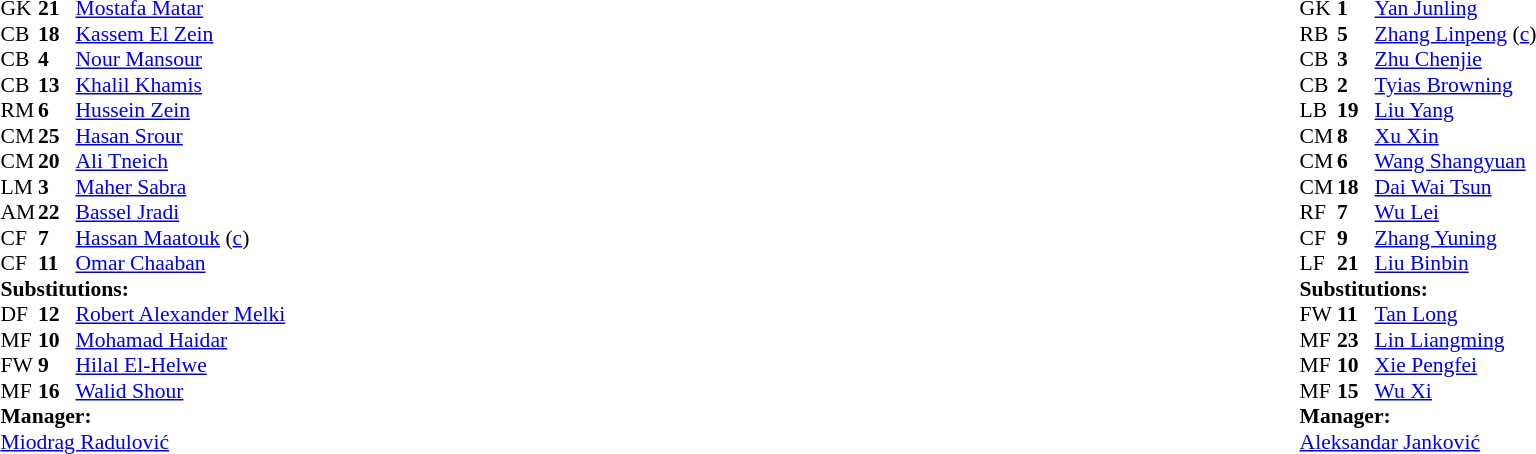<table width="100%">
<tr>
<td valign="top" width="40%"><br><table style="font-size:90%" cellspacing="0" cellpadding="0">
<tr>
<th width=25></th>
<th width=25></th>
</tr>
<tr>
<td>GK</td>
<td><strong>21</strong></td>
<td><a href='#'>Mostafa Matar</a></td>
</tr>
<tr>
<td>CB</td>
<td><strong>18</strong></td>
<td><a href='#'>Kassem El Zein</a></td>
</tr>
<tr>
<td>CB</td>
<td><strong>4</strong></td>
<td><a href='#'>Nour Mansour</a></td>
<td></td>
<td></td>
</tr>
<tr>
<td>CB</td>
<td><strong>13</strong></td>
<td><a href='#'>Khalil Khamis</a></td>
</tr>
<tr>
<td>RM</td>
<td><strong>6</strong></td>
<td><a href='#'>Hussein Zein</a></td>
</tr>
<tr>
<td>CM</td>
<td><strong>25</strong></td>
<td><a href='#'>Hasan Srour</a></td>
<td></td>
<td></td>
</tr>
<tr>
<td>CM</td>
<td><strong>20</strong></td>
<td><a href='#'>Ali Tneich</a></td>
</tr>
<tr>
<td>LM</td>
<td><strong>3</strong></td>
<td><a href='#'>Maher Sabra</a></td>
</tr>
<tr>
<td>AM</td>
<td><strong>22</strong></td>
<td><a href='#'>Bassel Jradi</a></td>
</tr>
<tr>
<td>CF</td>
<td><strong>7</strong></td>
<td><a href='#'>Hassan Maatouk</a> (<a href='#'>c</a>)</td>
<td></td>
<td></td>
</tr>
<tr>
<td>CF</td>
<td><strong>11</strong></td>
<td><a href='#'>Omar Chaaban</a></td>
<td></td>
<td></td>
</tr>
<tr>
<td colspan=3><strong>Substitutions:</strong></td>
</tr>
<tr>
<td>DF</td>
<td><strong>12</strong></td>
<td><a href='#'>Robert Alexander Melki</a></td>
<td></td>
<td></td>
</tr>
<tr>
<td>MF</td>
<td><strong>10</strong></td>
<td><a href='#'>Mohamad Haidar</a></td>
<td></td>
<td></td>
</tr>
<tr>
<td>FW</td>
<td><strong>9</strong></td>
<td><a href='#'>Hilal El-Helwe</a></td>
<td></td>
<td></td>
</tr>
<tr>
<td>MF</td>
<td><strong>16</strong></td>
<td><a href='#'>Walid Shour</a></td>
<td></td>
<td></td>
</tr>
<tr>
<td colspan=3><strong>Manager:</strong></td>
</tr>
<tr>
<td colspan=3> <a href='#'>Miodrag Radulović</a></td>
</tr>
</table>
</td>
<td valign="top"></td>
<td valign="top" width="50%"><br><table style="font-size:90%; margin:auto" cellspacing="0" cellpadding="0">
<tr>
<th width=25></th>
<th width=25></th>
</tr>
<tr>
<td>GK</td>
<td><strong>1</strong></td>
<td><a href='#'>Yan Junling</a></td>
</tr>
<tr>
<td>RB</td>
<td><strong>5</strong></td>
<td><a href='#'>Zhang Linpeng</a> (<a href='#'>c</a>)</td>
</tr>
<tr>
<td>CB</td>
<td><strong>3</strong></td>
<td><a href='#'>Zhu Chenjie</a></td>
</tr>
<tr>
<td>CB</td>
<td><strong>2</strong></td>
<td><a href='#'>Tyias Browning</a></td>
</tr>
<tr>
<td>LB</td>
<td><strong>19</strong></td>
<td><a href='#'>Liu Yang</a></td>
</tr>
<tr>
<td>CM</td>
<td><strong>8</strong></td>
<td><a href='#'>Xu Xin</a></td>
<td></td>
<td></td>
</tr>
<tr>
<td>CM</td>
<td><strong>6</strong></td>
<td><a href='#'>Wang Shangyuan</a></td>
</tr>
<tr>
<td>CM</td>
<td><strong>18</strong></td>
<td><a href='#'>Dai Wai Tsun</a></td>
</tr>
<tr>
<td>RF</td>
<td><strong>7</strong></td>
<td><a href='#'>Wu Lei</a></td>
<td></td>
<td></td>
</tr>
<tr>
<td>CF</td>
<td><strong>9</strong></td>
<td><a href='#'>Zhang Yuning</a></td>
<td></td>
<td></td>
</tr>
<tr>
<td>LF</td>
<td><strong>21</strong></td>
<td><a href='#'>Liu Binbin</a></td>
<td></td>
<td></td>
</tr>
<tr>
<td colspan=3><strong>Substitutions:</strong></td>
</tr>
<tr>
<td>FW</td>
<td><strong>11</strong></td>
<td><a href='#'>Tan Long</a></td>
<td></td>
<td></td>
</tr>
<tr>
<td>MF</td>
<td><strong>23</strong></td>
<td><a href='#'>Lin Liangming</a></td>
<td></td>
<td></td>
</tr>
<tr>
<td>MF</td>
<td><strong>10</strong></td>
<td><a href='#'>Xie Pengfei</a></td>
<td></td>
<td></td>
</tr>
<tr>
<td>MF</td>
<td><strong>15</strong></td>
<td><a href='#'>Wu Xi</a></td>
<td></td>
<td></td>
</tr>
<tr>
<td colspan=3><strong>Manager:</strong></td>
</tr>
<tr>
<td colspan=3> <a href='#'>Aleksandar Janković</a></td>
</tr>
</table>
</td>
</tr>
</table>
